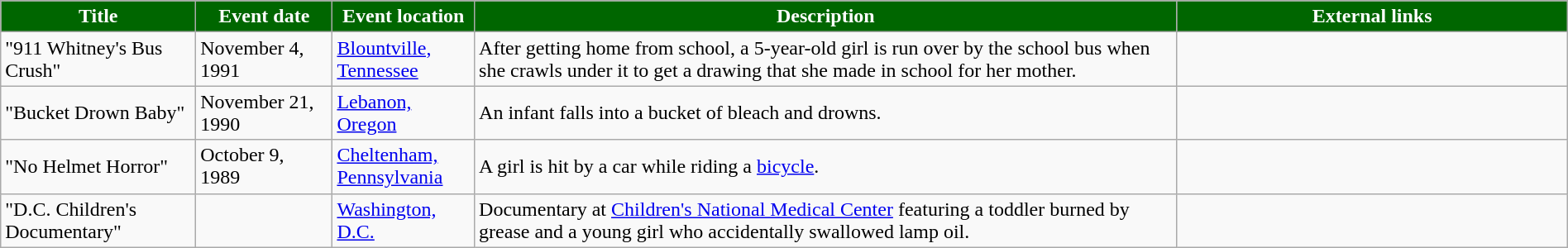<table class="wikitable" style="width: 100%;">
<tr>
<th style="background: #006600; color: #FFFFFF; width: 10%;">Title</th>
<th style="background: #006600; color: #FFFFFF; width: 7%;">Event date</th>
<th style="background: #006600; color: #FFFFFF; width: 7%;">Event location</th>
<th style="background: #006600; color: #FFFFFF; width: 36%;">Description</th>
<th style="background: #006600; color: #FFFFFF; width: 20%;">External links</th>
</tr>
<tr>
<td>"911 Whitney's Bus Crush"</td>
<td>November 4, 1991</td>
<td><a href='#'>Blountville, Tennessee</a></td>
<td>After getting home from school, a 5-year-old girl is run over by the school bus when she crawls under it to get a drawing that she made in school for her mother.</td>
<td></td>
</tr>
<tr>
<td>"Bucket Drown Baby"</td>
<td>November 21, 1990</td>
<td><a href='#'>Lebanon, Oregon</a></td>
<td>An infant falls into a bucket of bleach and drowns.</td>
<td></td>
</tr>
<tr>
<td>"No Helmet Horror"</td>
<td>October 9, 1989</td>
<td><a href='#'>Cheltenham, Pennsylvania</a></td>
<td>A girl is hit by a car while riding a <a href='#'>bicycle</a>.</td>
<td></td>
</tr>
<tr>
<td>"D.C. Children's Documentary"</td>
<td></td>
<td><a href='#'>Washington, D.C.</a></td>
<td>Documentary at <a href='#'>Children's National Medical Center</a> featuring a toddler burned by grease and a young girl who accidentally swallowed lamp oil.</td>
<td></td>
</tr>
</table>
